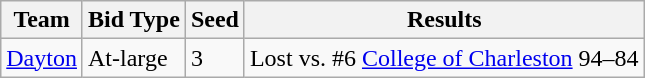<table class="wikitable">
<tr>
<th style="text-align:center;">Team</th>
<th style="text-align:center;">Bid Type</th>
<th style="text-align:center;">Seed</th>
<th style="text-align:center;">Results</th>
</tr>
<tr>
<td><a href='#'>Dayton</a></td>
<td>At-large</td>
<td>3</td>
<td>Lost vs. #6 <a href='#'>College of Charleston</a> 94–84</td>
</tr>
</table>
